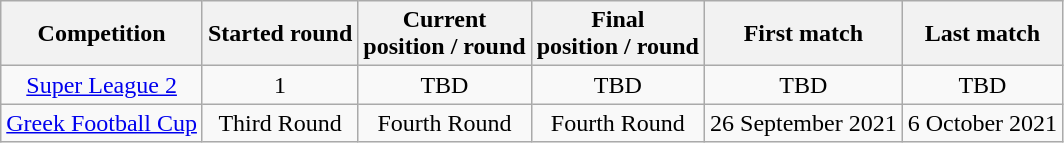<table class="wikitable" style="text-align:center">
<tr>
<th>Competition</th>
<th>Started round</th>
<th>Current<br>position / round</th>
<th>Final<br>position / round</th>
<th>First match</th>
<th>Last match</th>
</tr>
<tr>
<td><a href='#'>Super League 2</a></td>
<td>1</td>
<td>TBD</td>
<td>TBD</td>
<td>TBD</td>
<td>TBD</td>
</tr>
<tr>
<td><a href='#'>Greek Football Cup</a></td>
<td>Third Round</td>
<td>Fourth Round</td>
<td>Fourth Round</td>
<td>26 September 2021</td>
<td>6 October 2021</td>
</tr>
</table>
